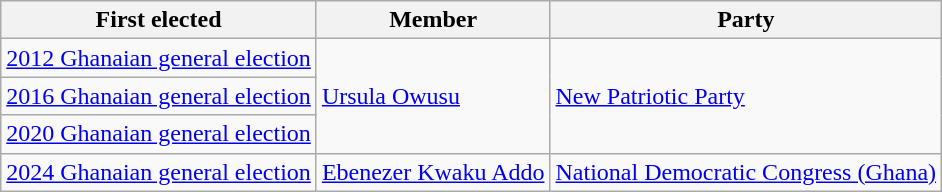<table class="wikitable">
<tr>
<th>First elected</th>
<th>Member</th>
<th>Party</th>
</tr>
<tr>
<td><a href='#'>2012 Ghanaian general election</a></td>
<td rowspan="3"><a href='#'>Ursula Owusu</a></td>
<td rowspan="3"><a href='#'>New Patriotic Party</a></td>
</tr>
<tr>
<td><a href='#'>2016 Ghanaian general election</a></td>
</tr>
<tr>
<td><a href='#'>2020 Ghanaian general election</a></td>
</tr>
<tr>
<td><a href='#'>2024 Ghanaian general election</a></td>
<td><a href='#'>Ebenezer Kwaku Addo</a></td>
<td><a href='#'>National Democratic Congress (Ghana)</a></td>
</tr>
</table>
